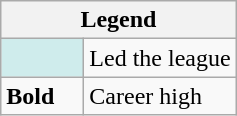<table class="wikitable mw-collapsible mw-collapsed">
<tr>
<th colspan="2">Legend</th>
</tr>
<tr>
<td style="background:#cfecec; width:3em;"></td>
<td>Led the league</td>
</tr>
<tr>
<td><strong>Bold</strong></td>
<td>Career high</td>
</tr>
</table>
